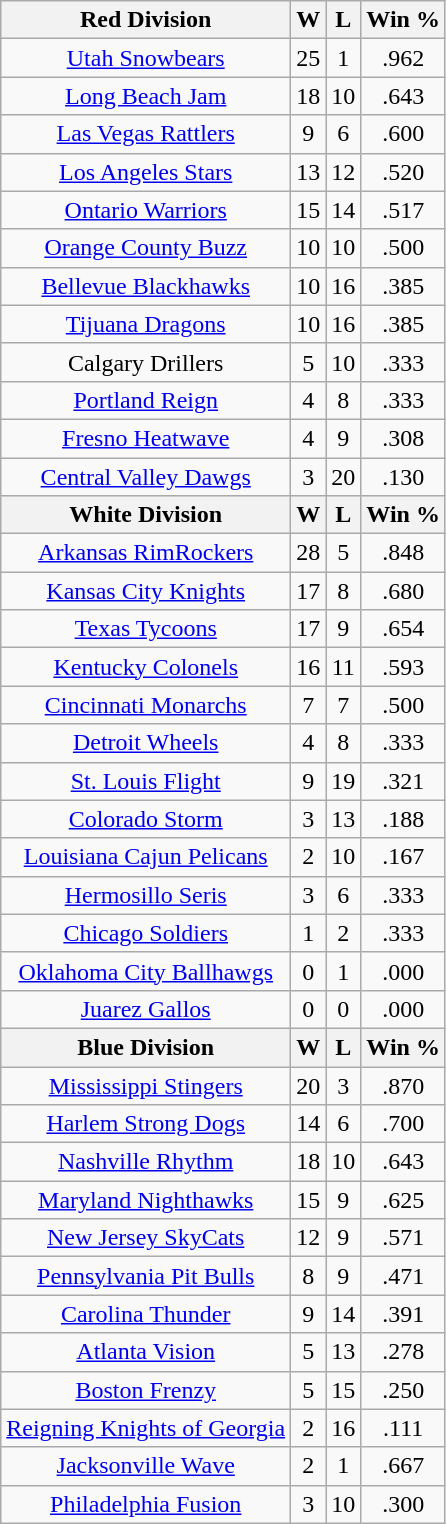<table class="wikitable">
<tr>
<th bgcolor="#DDDDFF">Red Division</th>
<th bgcolor="#DDDDFF">W</th>
<th bgcolor="#DDDDFF">L</th>
<th bgcolor="#DDDDFF">Win %</th>
</tr>
<tr>
<td align=center><a href='#'>Utah Snowbears</a></td>
<td align=center>25</td>
<td align=center>1</td>
<td align=center>.962</td>
</tr>
<tr>
<td align=center><a href='#'>Long Beach Jam</a></td>
<td align=center>18</td>
<td align=center>10</td>
<td align=center>.643</td>
</tr>
<tr>
<td align=center><a href='#'>Las Vegas Rattlers</a></td>
<td align=center>9</td>
<td align=center>6</td>
<td align=center>.600</td>
</tr>
<tr>
<td align=center><a href='#'>Los Angeles Stars</a></td>
<td align=center>13</td>
<td align=center>12</td>
<td align=center>.520</td>
</tr>
<tr>
<td align=center><a href='#'>Ontario Warriors</a></td>
<td align=center>15</td>
<td align=center>14</td>
<td align=center>.517</td>
</tr>
<tr>
<td align=center><a href='#'>Orange County Buzz</a></td>
<td align=center>10</td>
<td align=center>10</td>
<td align=center>.500</td>
</tr>
<tr>
<td align=center><a href='#'>Bellevue Blackhawks</a></td>
<td align=center>10</td>
<td align=center>16</td>
<td align=center>.385</td>
</tr>
<tr>
<td align=center><a href='#'>Tijuana Dragons</a></td>
<td align=center>10</td>
<td align=center>16</td>
<td align=center>.385</td>
</tr>
<tr>
<td align=center>Calgary Drillers</td>
<td align=center>5</td>
<td align=center>10</td>
<td align=center>.333</td>
</tr>
<tr>
<td align=center><a href='#'>Portland Reign</a></td>
<td align=center>4</td>
<td align=center>8</td>
<td align=center>.333</td>
</tr>
<tr>
<td align=center><a href='#'>Fresno Heatwave</a></td>
<td align=center>4</td>
<td align=center>9</td>
<td align=center>.308</td>
</tr>
<tr>
<td align=center><a href='#'>Central Valley Dawgs</a></td>
<td align=center>3</td>
<td align=center>20</td>
<td align=center>.130</td>
</tr>
<tr>
<th bgcolor="#DDDDFF">White Division</th>
<th bgcolor="#DDDDFF">W</th>
<th bgcolor="#DDDDFF">L</th>
<th bgcolor="#DDDDFF">Win %</th>
</tr>
<tr>
<td align=center><a href='#'>Arkansas RimRockers</a></td>
<td align=center>28</td>
<td align=center>5</td>
<td align=center>.848</td>
</tr>
<tr>
<td align=center><a href='#'>Kansas City Knights</a></td>
<td align=center>17</td>
<td align=center>8</td>
<td align=center>.680</td>
</tr>
<tr>
<td align=center><a href='#'>Texas Tycoons</a></td>
<td align=center>17</td>
<td align=center>9</td>
<td align=center>.654</td>
</tr>
<tr>
<td align=center><a href='#'>Kentucky Colonels</a></td>
<td align=center>16</td>
<td align=center>11</td>
<td align=center>.593</td>
</tr>
<tr>
<td align=center><a href='#'>Cincinnati Monarchs</a></td>
<td align=center>7</td>
<td align=center>7</td>
<td align=center>.500</td>
</tr>
<tr>
<td align=center><a href='#'>Detroit Wheels</a></td>
<td align=center>4</td>
<td align=center>8</td>
<td align=center>.333</td>
</tr>
<tr>
<td align=center><a href='#'>St. Louis Flight</a></td>
<td align=center>9</td>
<td align=center>19</td>
<td align=center>.321</td>
</tr>
<tr>
<td align=center><a href='#'>Colorado Storm</a></td>
<td align=center>3</td>
<td align=center>13</td>
<td align=center>.188</td>
</tr>
<tr>
<td align=center><a href='#'>Louisiana Cajun Pelicans</a></td>
<td align=center>2</td>
<td align=center>10</td>
<td align=center>.167</td>
</tr>
<tr>
<td align=center><a href='#'>Hermosillo Seris</a></td>
<td align=center>3</td>
<td align=center>6</td>
<td align=center>.333</td>
</tr>
<tr>
<td align=center><a href='#'>Chicago Soldiers</a></td>
<td align=center>1</td>
<td align=center>2</td>
<td align=center>.333</td>
</tr>
<tr>
<td align=center><a href='#'>Oklahoma City Ballhawgs</a></td>
<td align=center>0</td>
<td align=center>1</td>
<td align=center>.000</td>
</tr>
<tr>
<td align=center><a href='#'>Juarez Gallos</a></td>
<td align=center>0</td>
<td align=center>0</td>
<td align=center>.000</td>
</tr>
<tr>
<th bgcolor="#DDDDFF">Blue Division</th>
<th bgcolor="#DDDDFF">W</th>
<th bgcolor="#DDDDFF">L</th>
<th bgcolor="#DDDDFF">Win %</th>
</tr>
<tr>
<td align=center><a href='#'>Mississippi Stingers</a></td>
<td align=center>20</td>
<td align=center>3</td>
<td align=center>.870</td>
</tr>
<tr>
<td align=center><a href='#'>Harlem Strong Dogs</a></td>
<td align=center>14</td>
<td align=center>6</td>
<td align=center>.700</td>
</tr>
<tr>
<td align=center><a href='#'>Nashville Rhythm</a></td>
<td align=center>18</td>
<td align=center>10</td>
<td align=center>.643</td>
</tr>
<tr>
<td align=center><a href='#'>Maryland Nighthawks</a></td>
<td align=center>15</td>
<td align=center>9</td>
<td align=center>.625</td>
</tr>
<tr>
<td align=center><a href='#'>New Jersey SkyCats</a></td>
<td align=center>12</td>
<td align=center>9</td>
<td align=center>.571</td>
</tr>
<tr>
<td align=center><a href='#'>Pennsylvania Pit Bulls</a></td>
<td align=center>8</td>
<td align=center>9</td>
<td align=center>.471</td>
</tr>
<tr>
<td align=center><a href='#'>Carolina Thunder</a></td>
<td align=center>9</td>
<td align=center>14</td>
<td align=center>.391</td>
</tr>
<tr>
<td align=center><a href='#'>Atlanta Vision</a></td>
<td align=center>5</td>
<td align=center>13</td>
<td align=center>.278</td>
</tr>
<tr>
<td align=center><a href='#'>Boston Frenzy</a></td>
<td align=center>5</td>
<td align=center>15</td>
<td align=center>.250</td>
</tr>
<tr>
<td align=center><a href='#'>Reigning Knights of Georgia</a></td>
<td align=center>2</td>
<td align=center>16</td>
<td align=center>.111</td>
</tr>
<tr>
<td align=center><a href='#'>Jacksonville Wave</a></td>
<td align=center>2</td>
<td align=center>1</td>
<td align=center>.667</td>
</tr>
<tr>
<td align=center><a href='#'>Philadelphia Fusion</a></td>
<td align=center>3</td>
<td align=center>10</td>
<td align=center>.300</td>
</tr>
</table>
